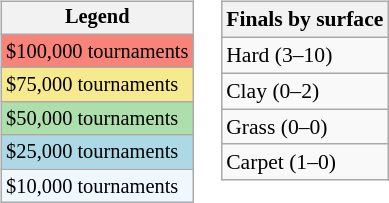<table>
<tr valign=top>
<td><br><table class=wikitable style="font-size:85%">
<tr>
<th>Legend</th>
</tr>
<tr style="background:#f88379;">
<td>$100,000 tournaments</td>
</tr>
<tr style="background:#f7e98e;">
<td>$75,000 tournaments</td>
</tr>
<tr style="background:#addfad;">
<td>$50,000 tournaments</td>
</tr>
<tr style="background:lightblue;">
<td>$25,000 tournaments</td>
</tr>
<tr style="background:#f0f8ff;">
<td>$10,000 tournaments</td>
</tr>
</table>
</td>
<td><br><table class=wikitable style="font-size:90%">
<tr>
<th>Finals by surface</th>
</tr>
<tr>
<td>Hard (3–10)</td>
</tr>
<tr>
<td>Clay (0–2)</td>
</tr>
<tr>
<td>Grass (0–0)</td>
</tr>
<tr>
<td>Carpet (1–0)</td>
</tr>
</table>
</td>
</tr>
</table>
